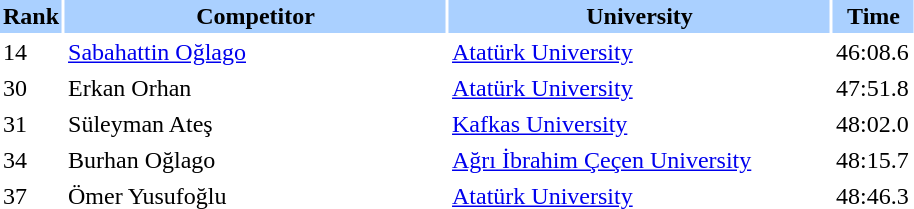<table border="0" cellspacing="2" cellpadding="2">
<tr bgcolor=AAD0FF>
<th width=20>Rank</th>
<th width=250>Competitor</th>
<th width=250>University</th>
<th width=50>Time</th>
</tr>
<tr>
<td>14</td>
<td><a href='#'>Sabahattin Oğlago</a></td>
<td><a href='#'>Atatürk University</a></td>
<td>46:08.6</td>
</tr>
<tr>
<td>30</td>
<td>Erkan Orhan</td>
<td><a href='#'>Atatürk University</a></td>
<td>47:51.8</td>
</tr>
<tr>
<td>31</td>
<td>Süleyman Ateş</td>
<td><a href='#'>Kafkas University</a></td>
<td>48:02.0</td>
</tr>
<tr>
<td>34</td>
<td>Burhan Oğlago</td>
<td><a href='#'>Ağrı İbrahim Çeçen University</a></td>
<td>48:15.7</td>
</tr>
<tr>
<td>37</td>
<td>Ömer Yusufoğlu</td>
<td><a href='#'>Atatürk University</a></td>
<td>48:46.3</td>
</tr>
</table>
